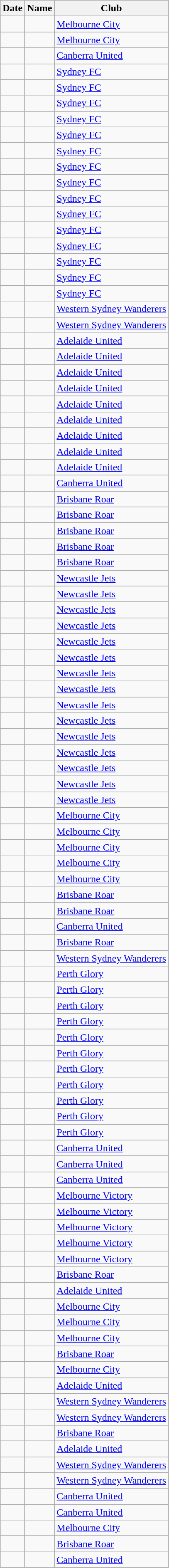<table class="wikitable sortable">
<tr>
<th>Date</th>
<th>Name</th>
<th>Club</th>
</tr>
<tr>
<td></td>
<td></td>
<td><a href='#'>Melbourne City</a></td>
</tr>
<tr>
<td></td>
<td></td>
<td><a href='#'>Melbourne City</a></td>
</tr>
<tr>
<td></td>
<td></td>
<td><a href='#'>Canberra United</a></td>
</tr>
<tr>
<td></td>
<td></td>
<td><a href='#'>Sydney FC</a></td>
</tr>
<tr>
<td></td>
<td></td>
<td><a href='#'>Sydney FC</a></td>
</tr>
<tr>
<td></td>
<td></td>
<td><a href='#'>Sydney FC</a></td>
</tr>
<tr>
<td></td>
<td></td>
<td><a href='#'>Sydney FC</a></td>
</tr>
<tr>
<td></td>
<td></td>
<td><a href='#'>Sydney FC</a></td>
</tr>
<tr>
<td></td>
<td></td>
<td><a href='#'>Sydney FC</a></td>
</tr>
<tr>
<td></td>
<td></td>
<td><a href='#'>Sydney FC</a></td>
</tr>
<tr>
<td></td>
<td></td>
<td><a href='#'>Sydney FC</a></td>
</tr>
<tr>
<td></td>
<td></td>
<td><a href='#'>Sydney FC</a></td>
</tr>
<tr>
<td></td>
<td></td>
<td><a href='#'>Sydney FC</a></td>
</tr>
<tr>
<td></td>
<td></td>
<td><a href='#'>Sydney FC</a></td>
</tr>
<tr>
<td></td>
<td></td>
<td><a href='#'>Sydney FC</a></td>
</tr>
<tr>
<td></td>
<td></td>
<td><a href='#'>Sydney FC</a></td>
</tr>
<tr>
<td></td>
<td></td>
<td><a href='#'>Sydney FC</a></td>
</tr>
<tr>
<td></td>
<td></td>
<td><a href='#'>Sydney FC</a></td>
</tr>
<tr>
<td></td>
<td></td>
<td><a href='#'>Western Sydney Wanderers</a></td>
</tr>
<tr>
<td></td>
<td></td>
<td><a href='#'>Western Sydney Wanderers</a></td>
</tr>
<tr>
<td></td>
<td></td>
<td><a href='#'>Adelaide United</a></td>
</tr>
<tr>
<td></td>
<td></td>
<td><a href='#'>Adelaide United</a></td>
</tr>
<tr>
<td></td>
<td></td>
<td><a href='#'>Adelaide United</a></td>
</tr>
<tr>
<td></td>
<td></td>
<td><a href='#'>Adelaide United</a></td>
</tr>
<tr>
<td></td>
<td></td>
<td><a href='#'>Adelaide United</a></td>
</tr>
<tr>
<td></td>
<td></td>
<td><a href='#'>Adelaide United</a></td>
</tr>
<tr>
<td></td>
<td></td>
<td><a href='#'>Adelaide United</a></td>
</tr>
<tr>
<td></td>
<td></td>
<td><a href='#'>Adelaide United</a></td>
</tr>
<tr>
<td></td>
<td></td>
<td><a href='#'>Adelaide United</a></td>
</tr>
<tr>
<td></td>
<td></td>
<td><a href='#'>Canberra United</a></td>
</tr>
<tr>
<td></td>
<td></td>
<td><a href='#'>Brisbane Roar</a></td>
</tr>
<tr>
<td></td>
<td></td>
<td><a href='#'>Brisbane Roar</a></td>
</tr>
<tr>
<td></td>
<td></td>
<td><a href='#'>Brisbane Roar</a></td>
</tr>
<tr>
<td></td>
<td></td>
<td><a href='#'>Brisbane Roar</a></td>
</tr>
<tr>
<td></td>
<td></td>
<td><a href='#'>Brisbane Roar</a></td>
</tr>
<tr>
<td></td>
<td></td>
<td><a href='#'>Newcastle Jets</a></td>
</tr>
<tr>
<td></td>
<td></td>
<td><a href='#'>Newcastle Jets</a></td>
</tr>
<tr>
<td></td>
<td></td>
<td><a href='#'>Newcastle Jets</a></td>
</tr>
<tr>
<td></td>
<td></td>
<td><a href='#'>Newcastle Jets</a></td>
</tr>
<tr>
<td></td>
<td></td>
<td><a href='#'>Newcastle Jets</a></td>
</tr>
<tr>
<td></td>
<td></td>
<td><a href='#'>Newcastle Jets</a></td>
</tr>
<tr>
<td></td>
<td></td>
<td><a href='#'>Newcastle Jets</a></td>
</tr>
<tr>
<td></td>
<td></td>
<td><a href='#'>Newcastle Jets</a></td>
</tr>
<tr>
<td></td>
<td></td>
<td><a href='#'>Newcastle Jets</a></td>
</tr>
<tr>
<td></td>
<td></td>
<td><a href='#'>Newcastle Jets</a></td>
</tr>
<tr>
<td></td>
<td></td>
<td><a href='#'>Newcastle Jets</a></td>
</tr>
<tr>
<td></td>
<td></td>
<td><a href='#'>Newcastle Jets</a></td>
</tr>
<tr>
<td></td>
<td></td>
<td><a href='#'>Newcastle Jets</a></td>
</tr>
<tr>
<td></td>
<td></td>
<td><a href='#'>Newcastle Jets</a></td>
</tr>
<tr>
<td></td>
<td></td>
<td><a href='#'>Newcastle Jets</a></td>
</tr>
<tr>
<td></td>
<td></td>
<td><a href='#'>Melbourne City</a></td>
</tr>
<tr>
<td></td>
<td></td>
<td><a href='#'>Melbourne City</a></td>
</tr>
<tr>
<td></td>
<td></td>
<td><a href='#'>Melbourne City</a></td>
</tr>
<tr>
<td></td>
<td></td>
<td><a href='#'>Melbourne City</a></td>
</tr>
<tr>
<td></td>
<td></td>
<td><a href='#'>Melbourne City</a></td>
</tr>
<tr>
<td></td>
<td></td>
<td><a href='#'>Brisbane Roar</a></td>
</tr>
<tr>
<td></td>
<td></td>
<td><a href='#'>Brisbane Roar</a></td>
</tr>
<tr>
<td></td>
<td></td>
<td><a href='#'>Canberra United</a></td>
</tr>
<tr>
<td></td>
<td></td>
<td><a href='#'>Brisbane Roar</a></td>
</tr>
<tr>
<td></td>
<td></td>
<td><a href='#'>Western Sydney Wanderers</a></td>
</tr>
<tr>
<td></td>
<td></td>
<td><a href='#'>Perth Glory</a></td>
</tr>
<tr>
<td></td>
<td></td>
<td><a href='#'>Perth Glory</a></td>
</tr>
<tr>
<td></td>
<td></td>
<td><a href='#'>Perth Glory</a></td>
</tr>
<tr>
<td></td>
<td></td>
<td><a href='#'>Perth Glory</a></td>
</tr>
<tr>
<td></td>
<td></td>
<td><a href='#'>Perth Glory</a></td>
</tr>
<tr>
<td></td>
<td></td>
<td><a href='#'>Perth Glory</a></td>
</tr>
<tr>
<td></td>
<td></td>
<td><a href='#'>Perth Glory</a></td>
</tr>
<tr>
<td></td>
<td></td>
<td><a href='#'>Perth Glory</a></td>
</tr>
<tr>
<td></td>
<td></td>
<td><a href='#'>Perth Glory</a></td>
</tr>
<tr>
<td></td>
<td></td>
<td><a href='#'>Perth Glory</a></td>
</tr>
<tr>
<td></td>
<td></td>
<td><a href='#'>Perth Glory</a></td>
</tr>
<tr>
<td></td>
<td></td>
<td><a href='#'>Canberra United</a></td>
</tr>
<tr>
<td></td>
<td></td>
<td><a href='#'>Canberra United</a></td>
</tr>
<tr>
<td></td>
<td></td>
<td><a href='#'>Canberra United</a></td>
</tr>
<tr>
<td></td>
<td></td>
<td><a href='#'>Melbourne Victory</a></td>
</tr>
<tr>
<td></td>
<td></td>
<td><a href='#'>Melbourne Victory</a></td>
</tr>
<tr>
<td></td>
<td></td>
<td><a href='#'>Melbourne Victory</a></td>
</tr>
<tr>
<td></td>
<td></td>
<td><a href='#'>Melbourne Victory</a></td>
</tr>
<tr>
<td></td>
<td></td>
<td><a href='#'>Melbourne Victory</a></td>
</tr>
<tr>
<td></td>
<td></td>
<td><a href='#'>Brisbane Roar</a></td>
</tr>
<tr>
<td></td>
<td></td>
<td><a href='#'>Adelaide United</a></td>
</tr>
<tr>
<td></td>
<td></td>
<td><a href='#'>Melbourne City</a></td>
</tr>
<tr>
<td></td>
<td></td>
<td><a href='#'>Melbourne City</a></td>
</tr>
<tr>
<td></td>
<td></td>
<td><a href='#'>Melbourne City</a></td>
</tr>
<tr>
<td></td>
<td></td>
<td><a href='#'>Brisbane Roar</a></td>
</tr>
<tr>
<td></td>
<td></td>
<td><a href='#'>Melbourne City</a></td>
</tr>
<tr>
<td></td>
<td></td>
<td><a href='#'>Adelaide United</a></td>
</tr>
<tr>
<td></td>
<td></td>
<td><a href='#'>Western Sydney Wanderers</a></td>
</tr>
<tr>
<td></td>
<td></td>
<td><a href='#'>Western Sydney Wanderers</a></td>
</tr>
<tr>
<td></td>
<td></td>
<td><a href='#'>Brisbane Roar</a></td>
</tr>
<tr>
<td></td>
<td></td>
<td><a href='#'>Adelaide United</a></td>
</tr>
<tr>
<td></td>
<td></td>
<td><a href='#'>Western Sydney Wanderers</a></td>
</tr>
<tr>
<td></td>
<td></td>
<td><a href='#'>Western Sydney Wanderers</a></td>
</tr>
<tr>
<td></td>
<td></td>
<td><a href='#'>Canberra United</a></td>
</tr>
<tr>
<td></td>
<td></td>
<td><a href='#'>Canberra United</a></td>
</tr>
<tr>
<td></td>
<td></td>
<td><a href='#'>Melbourne City</a></td>
</tr>
<tr>
<td></td>
<td></td>
<td><a href='#'>Brisbane Roar</a></td>
</tr>
<tr>
<td></td>
<td></td>
<td><a href='#'>Canberra United</a></td>
</tr>
</table>
